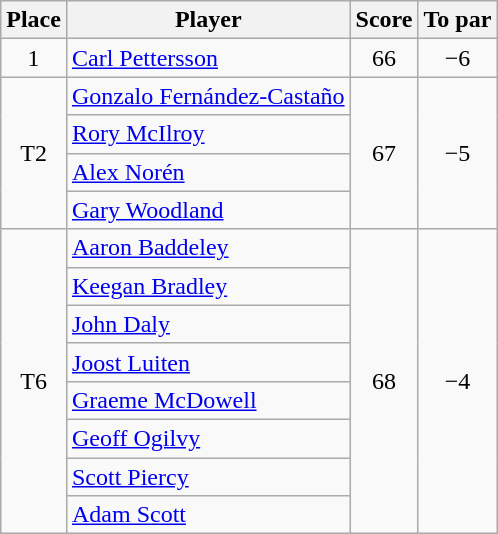<table class="wikitable">
<tr>
<th>Place</th>
<th>Player</th>
<th>Score</th>
<th>To par</th>
</tr>
<tr>
<td align=center>1</td>
<td> <a href='#'>Carl Pettersson</a></td>
<td align=center>66</td>
<td align=center>−6</td>
</tr>
<tr>
<td rowspan="4" align=center>T2</td>
<td> <a href='#'>Gonzalo Fernández-Castaño</a></td>
<td rowspan="4" align=center>67</td>
<td rowspan="4" align=center>−5</td>
</tr>
<tr>
<td> <a href='#'>Rory McIlroy</a></td>
</tr>
<tr>
<td> <a href='#'>Alex Norén</a></td>
</tr>
<tr>
<td> <a href='#'>Gary Woodland</a></td>
</tr>
<tr>
<td rowspan="8" align=center>T6</td>
<td> <a href='#'>Aaron Baddeley</a></td>
<td rowspan="8" align=center>68</td>
<td rowspan="8" align=center>−4</td>
</tr>
<tr>
<td> <a href='#'>Keegan Bradley</a></td>
</tr>
<tr>
<td> <a href='#'>John Daly</a></td>
</tr>
<tr>
<td> <a href='#'>Joost Luiten</a></td>
</tr>
<tr>
<td> <a href='#'>Graeme McDowell</a></td>
</tr>
<tr>
<td> <a href='#'>Geoff Ogilvy</a></td>
</tr>
<tr>
<td> <a href='#'>Scott Piercy</a></td>
</tr>
<tr>
<td> <a href='#'>Adam Scott</a></td>
</tr>
</table>
